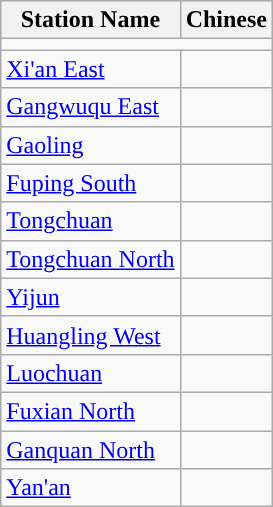<table class="wikitable">
<tr>
<th>Station Name</th>
<th>Chinese<br>

</th>
</tr>
<tr style="background:#">
<td colspan = "11"></td>
</tr>
<tr>
<td><a href='#'>Xi'an East</a></td>
<td><br></td>
</tr>
<tr>
<td><a href='#'>Gangwuqu East</a></td>
<td></td>
</tr>
<tr>
<td><a href='#'>Gaoling</a></td>
<td></td>
</tr>
<tr>
<td><a href='#'>Fuping South</a></td>
<td></td>
</tr>
<tr>
<td><a href='#'>Tongchuan</a></td>
<td></td>
</tr>
<tr>
<td><a href='#'>Tongchuan North</a></td>
<td></td>
</tr>
<tr>
<td><a href='#'>Yijun</a></td>
<td></td>
</tr>
<tr>
<td><a href='#'>Huangling West</a></td>
<td></td>
</tr>
<tr>
<td><a href='#'>Luochuan</a></td>
<td></td>
</tr>
<tr>
<td><a href='#'>Fuxian North</a></td>
<td></td>
</tr>
<tr>
<td><a href='#'>Ganquan North</a></td>
<td></td>
</tr>
<tr>
<td><a href='#'>Yan'an</a></td>
<td></td>
</tr>
</table>
